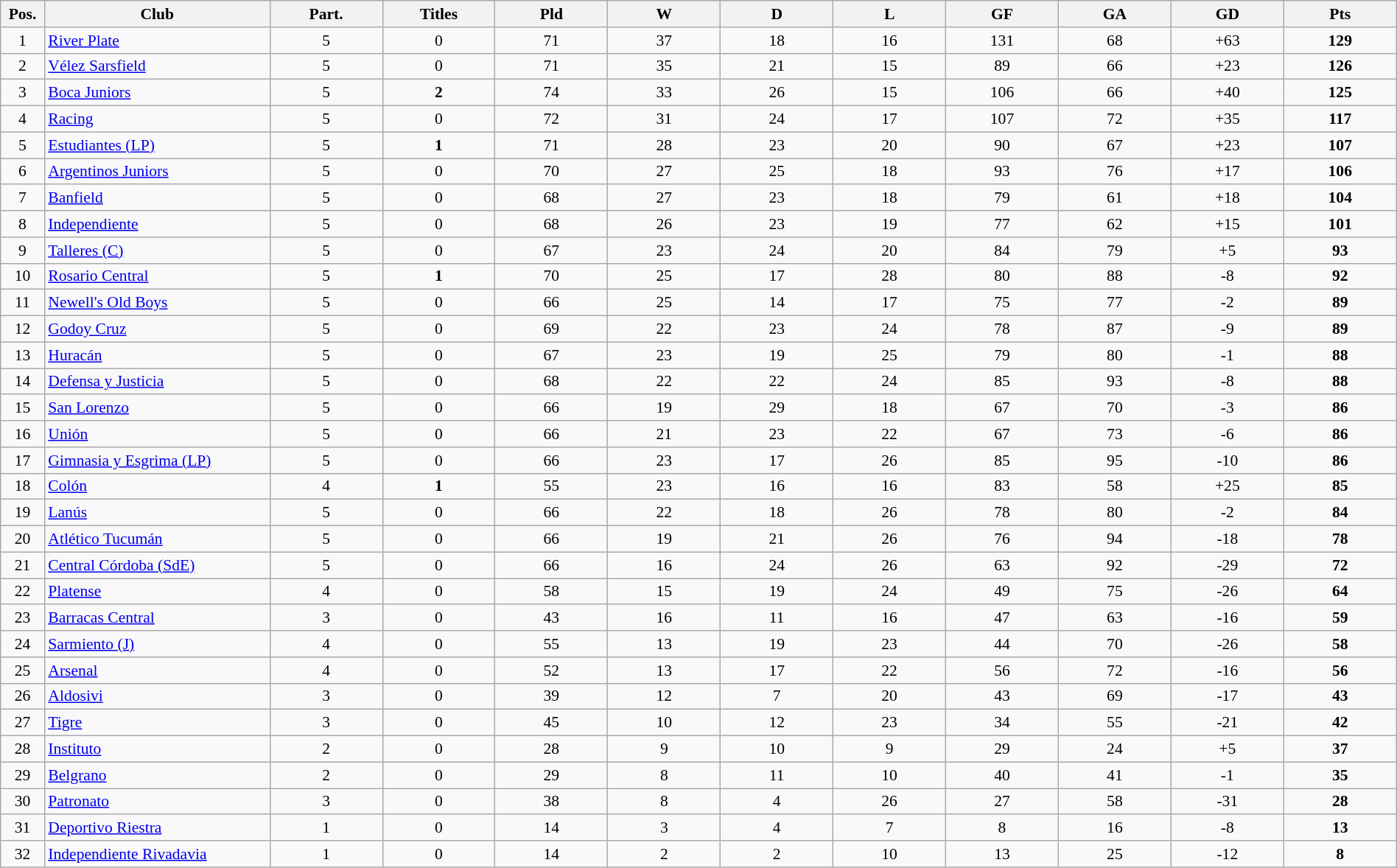<table class="wikitable sortable" style="font-size:90%" width="100%" border="1">
<tr align=center>
<th width=1%><span>Pos.</span></th>
<th width=10%>Club</th>
<th width=5%><span>Part.</span></th>
<th width=5%><span>Titles</span></th>
<th width=5%><span>Pld</span></th>
<th width=5%><span>W</span></th>
<th width=5%><span>D</span></th>
<th width=5%><span>L</span></th>
<th width=5%><span>GF</span></th>
<th width=5%><span>GA</span></th>
<th width=5%><span>GD</span></th>
<th width=5%><span>Pts</span></th>
</tr>
<tr>
<td align="center">1</td>
<td align="left"><a href='#'>River Plate</a></td>
<td align="center">5</td>
<td align="center">0</td>
<td align="center">71</td>
<td align="center">37</td>
<td align="center">18</td>
<td align="center">16</td>
<td align="center">131</td>
<td align="center">68</td>
<td align="center">+63</td>
<td align="center"><strong>129</strong></td>
</tr>
<tr>
<td align="center">2</td>
<td align="left"><a href='#'>Vélez Sarsfield</a></td>
<td align="center">5</td>
<td align="center">0</td>
<td align="center">71</td>
<td align="center">35</td>
<td align="center">21</td>
<td align="center">15</td>
<td align="center">89</td>
<td align="center">66</td>
<td align="center">+23</td>
<td align="center"><strong>126</strong></td>
</tr>
<tr>
<td align="center">3</td>
<td align="left"><a href='#'>Boca Juniors</a></td>
<td align="center">5</td>
<td align="center"><strong>2</strong></td>
<td align="center">74</td>
<td align="center">33</td>
<td align="center">26</td>
<td align="center">15</td>
<td align="center">106</td>
<td align="center">66</td>
<td align="center">+40</td>
<td align="center"><strong>125</strong></td>
</tr>
<tr>
<td align="center">4</td>
<td align="left"><a href='#'>Racing</a></td>
<td align="center">5</td>
<td align="center">0</td>
<td align="center">72</td>
<td align="center">31</td>
<td align="center">24</td>
<td align="center">17</td>
<td align="center">107</td>
<td align="center">72</td>
<td align="center">+35</td>
<td align="center"><strong>117</strong></td>
</tr>
<tr>
<td align="center">5</td>
<td align="left"><a href='#'>Estudiantes (LP)</a></td>
<td align="center">5</td>
<td align="center"><strong>1</strong></td>
<td align="center">71</td>
<td align="center">28</td>
<td align="center">23</td>
<td align="center">20</td>
<td align="center">90</td>
<td align="center">67</td>
<td align="center">+23</td>
<td align="center"><strong>107</strong></td>
</tr>
<tr>
<td align="center">6</td>
<td align="left"><a href='#'>Argentinos Juniors</a></td>
<td align="center">5</td>
<td align="center">0</td>
<td align="center">70</td>
<td align="center">27</td>
<td align="center">25</td>
<td align="center">18</td>
<td align="center">93</td>
<td align="center">76</td>
<td align="center">+17</td>
<td align="center"><strong>106</strong></td>
</tr>
<tr>
<td align="center">7</td>
<td align="left"><a href='#'>Banfield</a></td>
<td align="center">5</td>
<td align="center">0</td>
<td align="center">68</td>
<td align="center">27</td>
<td align="center">23</td>
<td align="center">18</td>
<td align="center">79</td>
<td align="center">61</td>
<td align="center">+18</td>
<td align="center"><strong>104</strong></td>
</tr>
<tr>
<td align="center">8</td>
<td align="left"><a href='#'>Independiente</a></td>
<td align="center">5</td>
<td align="center">0</td>
<td align="center">68</td>
<td align="center">26</td>
<td align="center">23</td>
<td align="center">19</td>
<td align="center">77</td>
<td align="center">62</td>
<td align="center">+15</td>
<td align="center"><strong>101</strong></td>
</tr>
<tr>
<td align="center">9</td>
<td align="left"><a href='#'>Talleres (C)</a></td>
<td align="center">5</td>
<td align="center">0</td>
<td align="center">67</td>
<td align="center">23</td>
<td align="center">24</td>
<td align="center">20</td>
<td align="center">84</td>
<td align="center">79</td>
<td align="center">+5</td>
<td align="center"><strong>93</strong></td>
</tr>
<tr>
<td align="center">10</td>
<td align="left"><a href='#'>Rosario Central</a></td>
<td align="center">5</td>
<td align="center"><strong>1</strong></td>
<td align="center">70</td>
<td align="center">25</td>
<td align="center">17</td>
<td align="center">28</td>
<td align="center">80</td>
<td align="center">88</td>
<td align="center">-8</td>
<td align="center"><strong>92</strong></td>
</tr>
<tr>
<td align="center">11</td>
<td align="left"><a href='#'>Newell's Old Boys</a></td>
<td align="center">5</td>
<td align="center">0</td>
<td align="center">66</td>
<td align="center">25</td>
<td align="center">14</td>
<td align="center">17</td>
<td align="center">75</td>
<td align="center">77</td>
<td align="center">-2</td>
<td align="center"><strong>89</strong></td>
</tr>
<tr>
<td align="center">12</td>
<td align="left"><a href='#'>Godoy Cruz</a></td>
<td align="center">5</td>
<td align="center">0</td>
<td align="center">69</td>
<td align="center">22</td>
<td align="center">23</td>
<td align="center">24</td>
<td align="center">78</td>
<td align="center">87</td>
<td align="center">-9</td>
<td align="center"><strong>89</strong></td>
</tr>
<tr>
<td align="center">13</td>
<td align="left"><a href='#'>Huracán</a></td>
<td align="center">5</td>
<td align="center">0</td>
<td align="center">67</td>
<td align="center">23</td>
<td align="center">19</td>
<td align="center">25</td>
<td align="center">79</td>
<td align="center">80</td>
<td align="center">-1</td>
<td align="center"><strong>88</strong></td>
</tr>
<tr>
<td align="center">14</td>
<td align="left"><a href='#'>Defensa y Justicia</a></td>
<td align="center">5</td>
<td align="center">0</td>
<td align="center">68</td>
<td align="center">22</td>
<td align="center">22</td>
<td align="center">24</td>
<td align="center">85</td>
<td align="center">93</td>
<td align="center">-8</td>
<td align="center"><strong>88</strong></td>
</tr>
<tr>
<td align="center">15</td>
<td align="left"><a href='#'>San Lorenzo</a></td>
<td align="center">5</td>
<td align="center">0</td>
<td align="center">66</td>
<td align="center">19</td>
<td align="center">29</td>
<td align="center">18</td>
<td align="center">67</td>
<td align="center">70</td>
<td align="center">-3</td>
<td align="center"><strong>86</strong></td>
</tr>
<tr>
<td align="center">16</td>
<td align="left"><a href='#'>Unión</a></td>
<td align="center">5</td>
<td align="center">0</td>
<td align="center">66</td>
<td align="center">21</td>
<td align="center">23</td>
<td align="center">22</td>
<td align="center">67</td>
<td align="center">73</td>
<td align="center">-6</td>
<td align="center"><strong>86</strong></td>
</tr>
<tr>
<td align="center">17</td>
<td align="left"><a href='#'>Gimnasia y Esgrima (LP)</a></td>
<td align="center">5</td>
<td align="center">0</td>
<td align="center">66</td>
<td align="center">23</td>
<td align="center">17</td>
<td align="center">26</td>
<td align="center">85</td>
<td align="center">95</td>
<td align="center">-10</td>
<td align="center"><strong>86</strong></td>
</tr>
<tr>
<td align="center">18</td>
<td align="left"><a href='#'>Colón</a></td>
<td align="center">4</td>
<td align="center"><strong>1</strong></td>
<td align="center">55</td>
<td align="center">23</td>
<td align="center">16</td>
<td align="center">16</td>
<td align="center">83</td>
<td align="center">58</td>
<td align="center">+25</td>
<td align="center"><strong>85</strong></td>
</tr>
<tr>
<td align="center">19</td>
<td align="left"><a href='#'>Lanús</a></td>
<td align="center">5</td>
<td align="center">0</td>
<td align="center">66</td>
<td align="center">22</td>
<td align="center">18</td>
<td align="center">26</td>
<td align="center">78</td>
<td align="center">80</td>
<td align="center">-2</td>
<td align="center"><strong>84</strong></td>
</tr>
<tr>
<td align="center">20</td>
<td align="left"><a href='#'>Atlético Tucumán</a></td>
<td align="center">5</td>
<td align="center">0</td>
<td align="center">66</td>
<td align="center">19</td>
<td align="center">21</td>
<td align="center">26</td>
<td align="center">76</td>
<td align="center">94</td>
<td align="center">-18</td>
<td align="center"><strong>78</strong></td>
</tr>
<tr>
<td align="center">21</td>
<td align="left"><a href='#'>Central Córdoba (SdE)</a></td>
<td align="center">5</td>
<td align="center">0</td>
<td align="center">66</td>
<td align="center">16</td>
<td align="center">24</td>
<td align="center">26</td>
<td align="center">63</td>
<td align="center">92</td>
<td align="center">-29</td>
<td align="center"><strong>72</strong></td>
</tr>
<tr>
<td align="center">22</td>
<td align="left"><a href='#'>Platense</a></td>
<td align="center">4</td>
<td align="center">0</td>
<td align="center">58</td>
<td align="center">15</td>
<td align="center">19</td>
<td align="center">24</td>
<td align="center">49</td>
<td align="center">75</td>
<td align="center">-26</td>
<td align="center"><strong>64</strong></td>
</tr>
<tr>
<td align="center">23</td>
<td align="left"><a href='#'>Barracas Central</a></td>
<td align="center">3</td>
<td align="center">0</td>
<td align="center">43</td>
<td align="center">16</td>
<td align="center">11</td>
<td align="center">16</td>
<td align="center">47</td>
<td align="center">63</td>
<td align="center">-16</td>
<td align="center"><strong>59</strong></td>
</tr>
<tr>
<td align="center">24</td>
<td align="left"><a href='#'>Sarmiento (J)</a></td>
<td align="center">4</td>
<td align="center">0</td>
<td align="center">55</td>
<td align="center">13</td>
<td align="center">19</td>
<td align="center">23</td>
<td align="center">44</td>
<td align="center">70</td>
<td align="center">-26</td>
<td align="center"><strong>58</strong></td>
</tr>
<tr>
<td align="center">25</td>
<td align="left"><a href='#'>Arsenal</a></td>
<td align="center">4</td>
<td align="center">0</td>
<td align="center">52</td>
<td align="center">13</td>
<td align="center">17</td>
<td align="center">22</td>
<td align="center">56</td>
<td align="center">72</td>
<td align="center">-16</td>
<td align="center"><strong>56</strong></td>
</tr>
<tr>
<td align="center">26</td>
<td align="left"><a href='#'>Aldosivi</a></td>
<td align="center">3</td>
<td align="center">0</td>
<td align="center">39</td>
<td align="center">12</td>
<td align="center">7</td>
<td align="center">20</td>
<td align="center">43</td>
<td align="center">69</td>
<td align="center">-17</td>
<td align="center"><strong>43</strong></td>
</tr>
<tr>
<td align="center">27</td>
<td align="left"><a href='#'>Tigre</a></td>
<td align="center">3</td>
<td align="center">0</td>
<td align="center">45</td>
<td align="center">10</td>
<td align="center">12</td>
<td align="center">23</td>
<td align="center">34</td>
<td align="center">55</td>
<td align="center">-21</td>
<td align="center"><strong>42</strong></td>
</tr>
<tr>
<td align="center">28</td>
<td align="left"><a href='#'>Instituto</a></td>
<td align="center">2</td>
<td align="center">0</td>
<td align="center">28</td>
<td align="center">9</td>
<td align="center">10</td>
<td align="center">9</td>
<td align="center">29</td>
<td align="center">24</td>
<td align="center">+5</td>
<td align="center"><strong>37</strong></td>
</tr>
<tr>
<td align="center">29</td>
<td align="left"><a href='#'>Belgrano</a></td>
<td align="center">2</td>
<td align="center">0</td>
<td align="center">29</td>
<td align="center">8</td>
<td align="center">11</td>
<td align="center">10</td>
<td align="center">40</td>
<td align="center">41</td>
<td align="center">-1</td>
<td align="center"><strong>35</strong></td>
</tr>
<tr>
<td align="center">30</td>
<td align="left"><a href='#'>Patronato</a></td>
<td align="center">3</td>
<td align="center">0</td>
<td align="center">38</td>
<td align="center">8</td>
<td align="center">4</td>
<td align="center">26</td>
<td align="center">27</td>
<td align="center">58</td>
<td align="center">-31</td>
<td align="center"><strong>28</strong></td>
</tr>
<tr>
<td align="center">31</td>
<td align="left"><a href='#'>Deportivo Riestra</a></td>
<td align="center">1</td>
<td align="center">0</td>
<td align="center">14</td>
<td align="center">3</td>
<td align="center">4</td>
<td align="center">7</td>
<td align="center">8</td>
<td align="center">16</td>
<td align="center">-8</td>
<td align="center"><strong>13</strong></td>
</tr>
<tr>
<td align="center">32</td>
<td align="left"><a href='#'>Independiente Rivadavia</a></td>
<td align="center">1</td>
<td align="center">0</td>
<td align="center">14</td>
<td align="center">2</td>
<td align="center">2</td>
<td align="center">10</td>
<td align="center">13</td>
<td align="center">25</td>
<td align="center">-12</td>
<td align="center"><strong>8</strong></td>
</tr>
</table>
